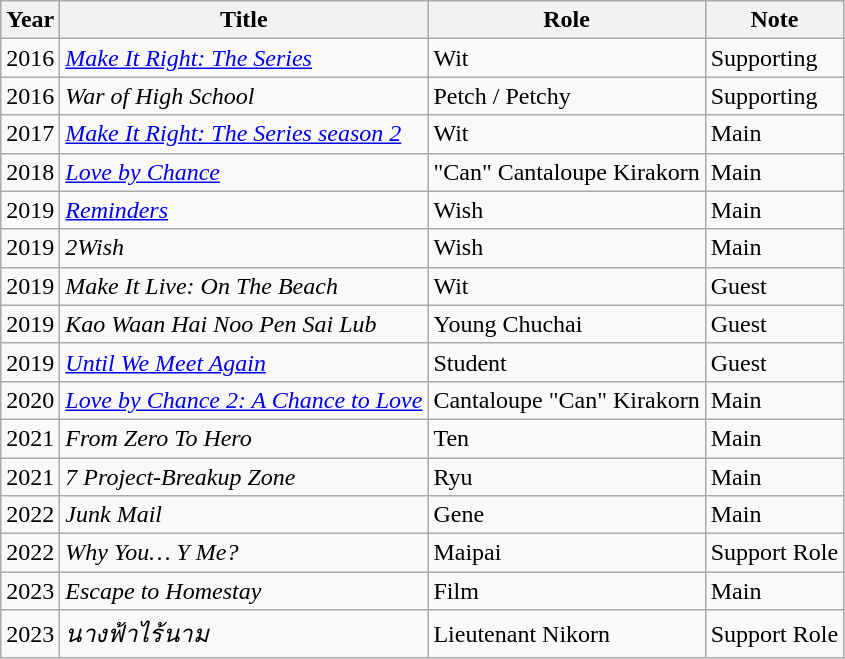<table class="wikitable">
<tr>
<th>Year</th>
<th>Title</th>
<th>Role</th>
<th>Note</th>
</tr>
<tr>
<td>2016</td>
<td><em><a href='#'>Make It Right: The Series</a></em></td>
<td>Wit</td>
<td>Supporting</td>
</tr>
<tr>
<td>2016</td>
<td><em>War of High School</em></td>
<td>Petch / Petchy</td>
<td>Supporting</td>
</tr>
<tr>
<td>2017</td>
<td><em><a href='#'>Make It Right: The Series season 2</a></em></td>
<td>Wit</td>
<td>Main</td>
</tr>
<tr>
<td>2018</td>
<td><em><a href='#'>Love by Chance</a></em></td>
<td>"Can" Cantaloupe Kirakorn</td>
<td>Main</td>
</tr>
<tr>
<td>2019</td>
<td><em><a href='#'>Reminders</a></em></td>
<td>Wish</td>
<td>Main</td>
</tr>
<tr>
<td>2019</td>
<td><em>2Wish</em></td>
<td>Wish</td>
<td>Main</td>
</tr>
<tr>
<td>2019</td>
<td><em>Make It Live: On The Beach</em></td>
<td>Wit</td>
<td>Guest</td>
</tr>
<tr>
<td>2019</td>
<td><em>Kao Waan Hai Noo Pen Sai Lub</em></td>
<td>Young Chuchai</td>
<td>Guest</td>
</tr>
<tr>
<td>2019</td>
<td><em><a href='#'>Until We Meet Again</a></em></td>
<td>Student</td>
<td>Guest</td>
</tr>
<tr>
<td>2020</td>
<td><em><a href='#'>Love by Chance 2: A Chance to Love</a></em></td>
<td>Cantaloupe "Can" Kirakorn</td>
<td>Main</td>
</tr>
<tr>
<td>2021</td>
<td><em>From Zero To Hero</em></td>
<td>Ten</td>
<td>Main</td>
</tr>
<tr>
<td>2021</td>
<td><em>7 Project-Breakup Zone</em></td>
<td>Ryu</td>
<td>Main</td>
</tr>
<tr>
<td>2022</td>
<td><em>Junk Mail</em></td>
<td>Gene</td>
<td>Main</td>
</tr>
<tr>
<td>2022</td>
<td><em>Why You… Y Me?</em></td>
<td>Maipai</td>
<td>Support Role</td>
</tr>
<tr>
<td>2023</td>
<td><em>Escape to Homestay</em></td>
<td>Film</td>
<td>Main</td>
</tr>
<tr>
<td>2023</td>
<td><em> นางฟ้าไร้นาม</em></td>
<td>Lieutenant Nikorn</td>
<td>Support Role</td>
</tr>
</table>
